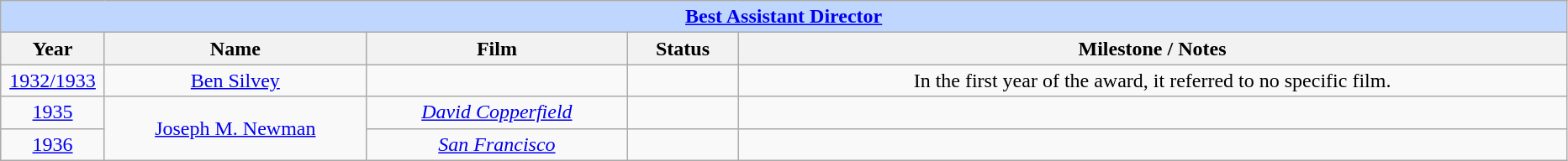<table class="wikitable" style="text-align: center">
<tr ---- bgcolor="#bfd7ff">
<td colspan=5 align=center><strong><a href='#'>Best Assistant Director</a></strong></td>
</tr>
<tr ---- bgcolor="#ebf5ff">
<th width="075">Year</th>
<th width="200">Name</th>
<th width="200">Film</th>
<th width="080">Status</th>
<th width="650">Milestone / Notes</th>
</tr>
<tr>
<td><a href='#'>1932/1933</a></td>
<td><a href='#'>Ben Silvey</a></td>
<td></td>
<td></td>
<td>In the first year of the award, it referred to no specific film.</td>
</tr>
<tr>
<td><a href='#'>1935</a></td>
<td rowspan=2><a href='#'>Joseph M. Newman</a></td>
<td><em><a href='#'>David Copperfield</a></em></td>
<td></td>
<td></td>
</tr>
<tr>
<td><a href='#'>1936</a></td>
<td><em><a href='#'>San Francisco</a></em></td>
<td></td>
<td></td>
</tr>
</table>
